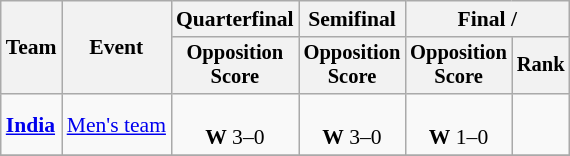<table class=wikitable style=font-size:90%;text-align:center>
<tr>
<th rowspan=2>Team</th>
<th rowspan=2>Event</th>
<th>Quarterfinal</th>
<th>Semifinal</th>
<th colspan=2>Final / </th>
</tr>
<tr style=font-size:95%>
<th>Opposition<br>Score</th>
<th>Opposition<br>Score</th>
<th>Opposition<br>Score</th>
<th>Rank</th>
</tr>
<tr>
<td align=left><strong><a href='#'>India</a></strong></td>
<td align=left><a href='#'>Men's team</a></td>
<td><br><strong>W</strong> 3–0</td>
<td><br> <strong>W</strong> 3–0</td>
<td><br><strong>W</strong> 1–0</td>
<td></td>
</tr>
<tr>
</tr>
</table>
